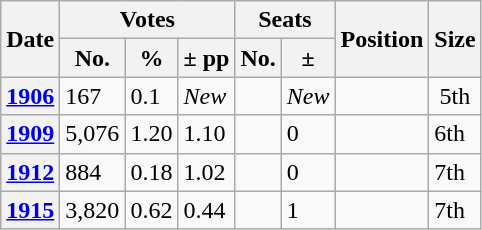<table class=wikitable>
<tr>
<th rowspan="2">Date</th>
<th colspan="3">Votes</th>
<th colspan="2">Seats</th>
<th rowspan="2">Position</th>
<th rowspan="2">Size</th>
</tr>
<tr>
<th>No.</th>
<th>%</th>
<th>± pp</th>
<th>No.</th>
<th>±</th>
</tr>
<tr>
<th><a href='#'>1906</a></th>
<td>167</td>
<td>0.1</td>
<td><em>New</em></td>
<td></td>
<td><em>New</em></td>
<td></td>
<td align="center">5th</td>
</tr>
<tr>
<th><a href='#'>1909</a></th>
<td>5,076</td>
<td>1.20</td>
<td> 1.10</td>
<td></td>
<td> 0</td>
<td></td>
<td> 6th</td>
</tr>
<tr>
<th><a href='#'>1912</a></th>
<td>884</td>
<td>0.18</td>
<td> 1.02</td>
<td></td>
<td> 0</td>
<td></td>
<td> 7th</td>
</tr>
<tr>
<th><a href='#'>1915</a></th>
<td>3,820</td>
<td>0.62</td>
<td> 0.44</td>
<td></td>
<td> 1</td>
<td></td>
<td> 7th</td>
</tr>
</table>
